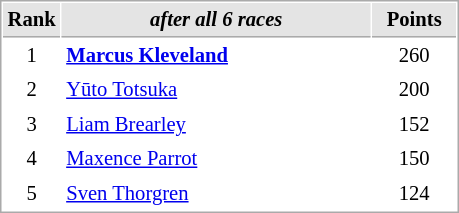<table cellspacing="1" cellpadding="3" style="border:1px solid #aaa; font-size:86%;">
<tr style="background:#e4e4e4;">
<th style="border-bottom:1px solid #aaa; width:10px;">Rank</th>
<th style="border-bottom:1px solid #aaa; width:200px;"><em>after all 6 races</em></th>
<th style="border-bottom:1px solid #aaa; width:50px;">Points</th>
</tr>
<tr>
<td align=center>1</td>
<td><strong> <a href='#'>Marcus Kleveland</a></strong></td>
<td align=center>260</td>
</tr>
<tr>
<td align=center>2</td>
<td> <a href='#'>Yūto Totsuka</a></td>
<td align=center>200</td>
</tr>
<tr>
<td align=center>3</td>
<td> <a href='#'>Liam Brearley</a></td>
<td align=center>152</td>
</tr>
<tr>
<td align=center>4</td>
<td> <a href='#'>Maxence Parrot</a></td>
<td align=center>150</td>
</tr>
<tr>
<td align=center>5</td>
<td> <a href='#'>Sven Thorgren</a></td>
<td align=center>124</td>
</tr>
</table>
